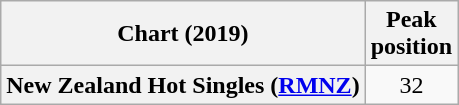<table class="wikitable sortable plainrowheaders" style="text-align:center">
<tr>
<th scope="col">Chart (2019)</th>
<th scope="col">Peak<br>position</th>
</tr>
<tr>
<th scope="row">New Zealand Hot Singles (<a href='#'>RMNZ</a>)</th>
<td>32</td>
</tr>
</table>
